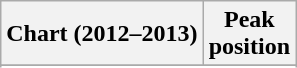<table class="wikitable sortable plainrowheaders" style="text-align:center">
<tr>
<th scope="col">Chart (2012–2013)</th>
<th scope="col">Peak<br>position</th>
</tr>
<tr>
</tr>
<tr>
</tr>
<tr>
</tr>
<tr>
</tr>
<tr>
</tr>
<tr>
</tr>
<tr>
</tr>
<tr>
</tr>
<tr>
</tr>
<tr>
</tr>
<tr>
</tr>
<tr>
</tr>
<tr>
</tr>
<tr>
</tr>
<tr>
</tr>
<tr>
</tr>
</table>
